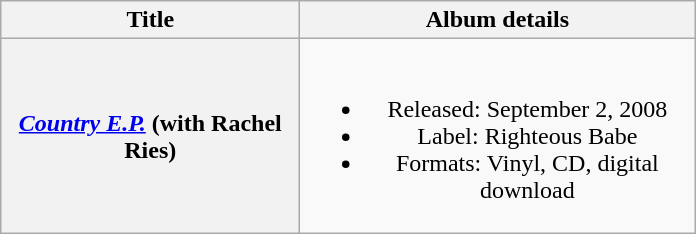<table class="wikitable plainrowheaders" style="text-align:center;" border="1">
<tr>
<th scope="col" rowspan="1" style="width:12em;">Title</th>
<th scope="col" rowspan="1" style="width:16em;">Album details</th>
</tr>
<tr>
<th scope="row"><em><a href='#'>Country E.P.</a></em> (with Rachel Ries)</th>
<td><br><ul><li>Released: September 2, 2008</li><li>Label: Righteous Babe</li><li>Formats: Vinyl, CD, digital download</li></ul></td>
</tr>
</table>
